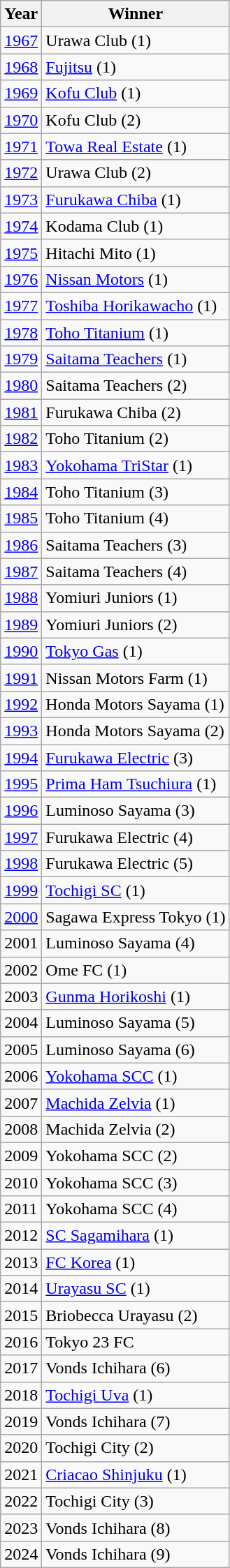<table class="wikitable">
<tr>
<th>Year</th>
<th>Winner</th>
</tr>
<tr>
<td><a href='#'>1967</a></td>
<td>Urawa Club (1)</td>
</tr>
<tr>
<td><a href='#'>1968</a></td>
<td><a href='#'>Fujitsu</a> (1)</td>
</tr>
<tr>
<td><a href='#'>1969</a></td>
<td><a href='#'>Kofu Club</a> (1)</td>
</tr>
<tr>
<td><a href='#'>1970</a></td>
<td>Kofu Club (2)</td>
</tr>
<tr>
<td><a href='#'>1971</a></td>
<td><a href='#'>Towa Real Estate</a> (1)</td>
</tr>
<tr>
<td><a href='#'>1972</a></td>
<td>Urawa Club (2)</td>
</tr>
<tr>
<td><a href='#'>1973</a></td>
<td><a href='#'>Furukawa Chiba</a> (1)</td>
</tr>
<tr>
<td><a href='#'>1974</a></td>
<td>Kodama Club (1)</td>
</tr>
<tr>
<td><a href='#'>1975</a></td>
<td>Hitachi Mito (1)</td>
</tr>
<tr>
<td><a href='#'>1976</a></td>
<td><a href='#'>Nissan Motors</a> (1)</td>
</tr>
<tr>
<td><a href='#'>1977</a></td>
<td><a href='#'>Toshiba Horikawacho</a> (1)</td>
</tr>
<tr>
<td><a href='#'>1978</a></td>
<td><a href='#'>Toho Titanium</a> (1)</td>
</tr>
<tr>
<td><a href='#'>1979</a></td>
<td><a href='#'>Saitama Teachers</a> (1)</td>
</tr>
<tr>
<td><a href='#'>1980</a></td>
<td>Saitama Teachers (2)</td>
</tr>
<tr>
<td><a href='#'>1981</a></td>
<td>Furukawa Chiba (2)</td>
</tr>
<tr>
<td><a href='#'>1982</a></td>
<td>Toho Titanium (2)</td>
</tr>
<tr>
<td><a href='#'>1983</a></td>
<td><a href='#'>Yokohama TriStar</a> (1)</td>
</tr>
<tr>
<td><a href='#'>1984</a></td>
<td>Toho Titanium (3)</td>
</tr>
<tr>
<td><a href='#'>1985</a></td>
<td>Toho Titanium (4)</td>
</tr>
<tr>
<td><a href='#'>1986</a></td>
<td>Saitama Teachers (3)</td>
</tr>
<tr>
<td><a href='#'>1987</a></td>
<td>Saitama Teachers (4)</td>
</tr>
<tr>
<td><a href='#'>1988</a></td>
<td>Yomiuri Juniors (1)</td>
</tr>
<tr>
<td><a href='#'>1989</a></td>
<td>Yomiuri Juniors (2)</td>
</tr>
<tr>
<td><a href='#'>1990</a></td>
<td><a href='#'>Tokyo Gas</a> (1)</td>
</tr>
<tr>
<td><a href='#'>1991</a></td>
<td>Nissan Motors Farm (1)</td>
</tr>
<tr>
<td><a href='#'>1992</a></td>
<td>Honda Motors Sayama (1)</td>
</tr>
<tr>
<td><a href='#'>1993</a></td>
<td>Honda Motors Sayama (2)</td>
</tr>
<tr>
<td><a href='#'>1994</a></td>
<td><a href='#'>Furukawa Electric</a> (3)</td>
</tr>
<tr>
<td><a href='#'>1995</a></td>
<td><a href='#'>Prima Ham Tsuchiura</a> (1)</td>
</tr>
<tr>
<td><a href='#'>1996</a></td>
<td>Luminoso Sayama (3)</td>
</tr>
<tr>
<td><a href='#'>1997</a></td>
<td>Furukawa Electric (4)</td>
</tr>
<tr>
<td><a href='#'>1998</a></td>
<td>Furukawa Electric (5)</td>
</tr>
<tr>
<td><a href='#'>1999</a></td>
<td><a href='#'>Tochigi SC</a> (1)</td>
</tr>
<tr>
<td><a href='#'>2000</a></td>
<td>Sagawa Express Tokyo (1)</td>
</tr>
<tr>
<td>2001</td>
<td>Luminoso Sayama (4)</td>
</tr>
<tr>
<td>2002</td>
<td>Ome FC (1)</td>
</tr>
<tr>
<td>2003</td>
<td><a href='#'>Gunma Horikoshi</a> (1)</td>
</tr>
<tr>
<td>2004</td>
<td>Luminoso Sayama (5)</td>
</tr>
<tr>
<td>2005</td>
<td>Luminoso Sayama (6)</td>
</tr>
<tr>
<td>2006</td>
<td><a href='#'>Yokohama SCC</a> (1)</td>
</tr>
<tr>
<td>2007</td>
<td><a href='#'>Machida Zelvia</a> (1)</td>
</tr>
<tr>
<td>2008</td>
<td>Machida Zelvia (2)</td>
</tr>
<tr>
<td>2009</td>
<td>Yokohama SCC (2)</td>
</tr>
<tr>
<td>2010</td>
<td>Yokohama SCC (3)</td>
</tr>
<tr>
<td>2011</td>
<td>Yokohama SCC (4)</td>
</tr>
<tr>
<td>2012</td>
<td><a href='#'>SC Sagamihara</a> (1)</td>
</tr>
<tr>
<td>2013</td>
<td><a href='#'>FC Korea</a> (1)</td>
</tr>
<tr>
<td>2014</td>
<td><a href='#'>Urayasu SC</a> (1)</td>
</tr>
<tr>
<td>2015</td>
<td>Briobecca Urayasu (2)</td>
</tr>
<tr>
<td>2016</td>
<td>Tokyo 23 FC</td>
</tr>
<tr>
<td>2017</td>
<td>Vonds Ichihara (6)</td>
</tr>
<tr>
<td>2018</td>
<td><a href='#'>Tochigi Uva</a> (1)</td>
</tr>
<tr>
<td>2019</td>
<td>Vonds Ichihara (7)</td>
</tr>
<tr>
<td>2020</td>
<td>Tochigi City (2)</td>
</tr>
<tr>
<td>2021</td>
<td><a href='#'>Criacao Shinjuku</a> (1)</td>
</tr>
<tr>
<td>2022</td>
<td>Tochigi City (3)</td>
</tr>
<tr>
<td>2023</td>
<td>Vonds Ichihara (8)</td>
</tr>
<tr>
<td>2024</td>
<td>Vonds Ichihara (9)</td>
</tr>
</table>
